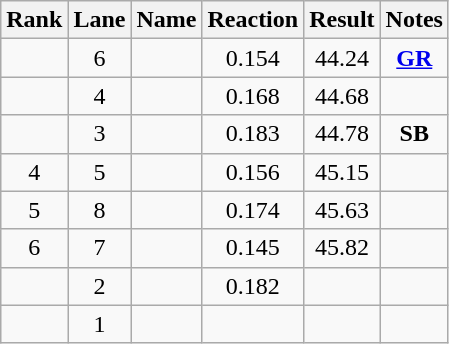<table class="wikitable sortable" style="text-align:center">
<tr>
<th>Rank</th>
<th>Lane</th>
<th>Name</th>
<th>Reaction</th>
<th>Result</th>
<th>Notes</th>
</tr>
<tr>
<td></td>
<td>6</td>
<td align="left"></td>
<td>0.154</td>
<td>44.24</td>
<td><strong><a href='#'>GR</a></strong></td>
</tr>
<tr>
<td></td>
<td>4</td>
<td align="left"></td>
<td>0.168</td>
<td>44.68</td>
<td></td>
</tr>
<tr>
<td></td>
<td>3</td>
<td align="left"></td>
<td>0.183</td>
<td>44.78</td>
<td><strong>SB</strong></td>
</tr>
<tr>
<td>4</td>
<td>5</td>
<td align="left"></td>
<td>0.156</td>
<td>45.15</td>
<td></td>
</tr>
<tr>
<td>5</td>
<td>8</td>
<td align="left"></td>
<td>0.174</td>
<td>45.63</td>
<td></td>
</tr>
<tr>
<td>6</td>
<td>7</td>
<td align="left"></td>
<td>0.145</td>
<td>45.82</td>
<td></td>
</tr>
<tr>
<td></td>
<td>2</td>
<td align="left"></td>
<td>0.182</td>
<td></td>
<td></td>
</tr>
<tr>
<td></td>
<td>1</td>
<td align="left"></td>
<td></td>
<td></td>
<td></td>
</tr>
</table>
